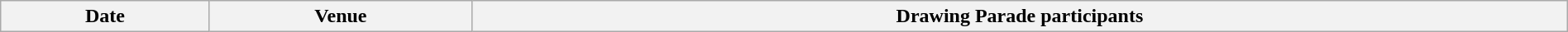<table class="wikitable" width="100%">
<tr>
<th scope=col>Date</th>
<th scope=col>Venue</th>
<th scope=col>Drawing Parade participants<br>










</th>
</tr>
</table>
